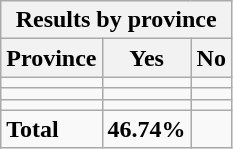<table class="wikitable">
<tr>
<th colspan="3">Results by province</th>
</tr>
<tr>
<th>Province</th>
<th>Yes</th>
<th>No</th>
</tr>
<tr>
<td></td>
<td></td>
<td></td>
</tr>
<tr>
<td></td>
<td></td>
<td></td>
</tr>
<tr>
<td></td>
<td></td>
<td></td>
</tr>
<tr>
<td><strong>Total</strong></td>
<td><strong>46.74%</strong></td>
<td></td>
</tr>
</table>
